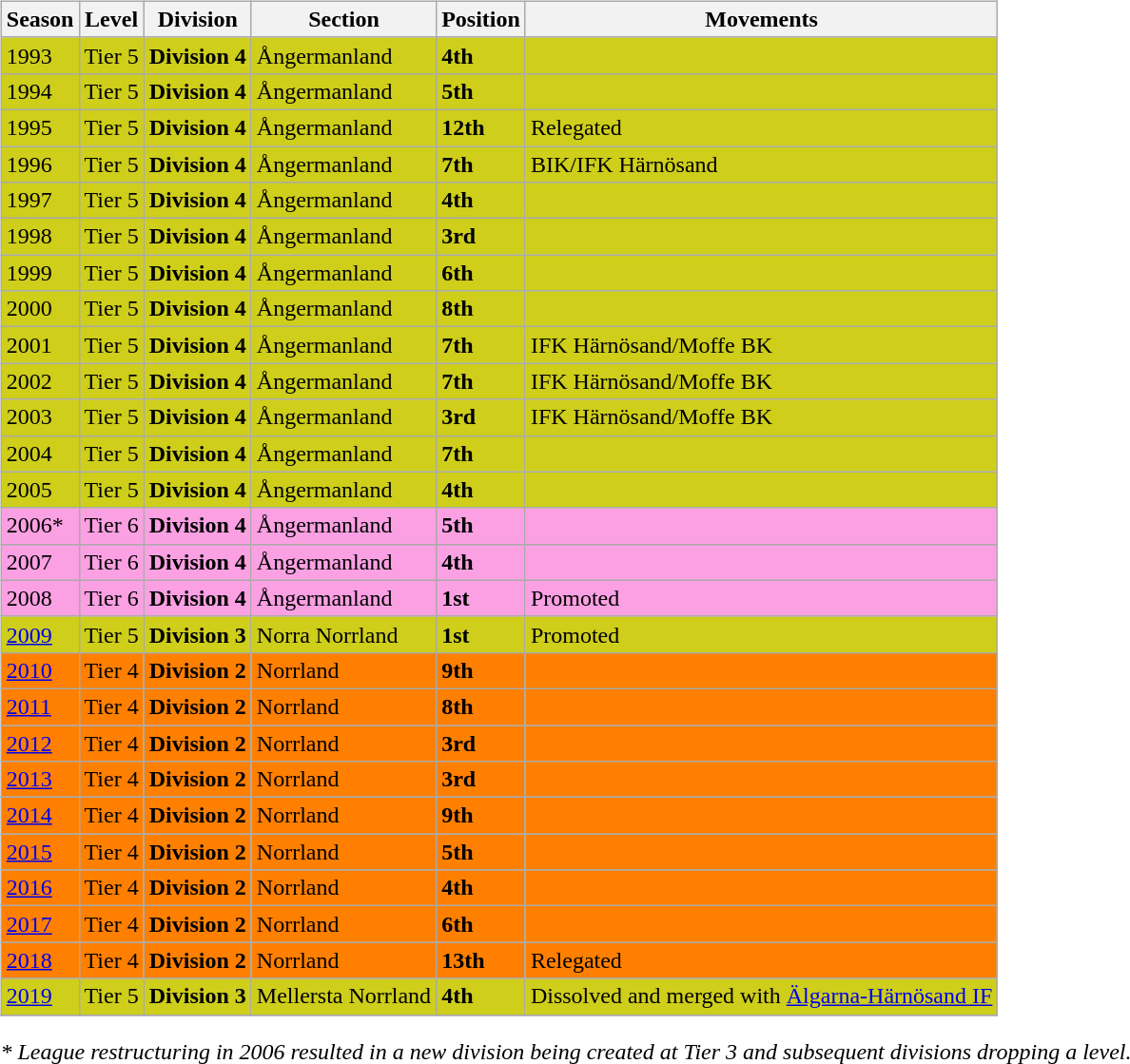<table>
<tr>
<td valign="top" width=0%><br><table class="wikitable">
<tr style="background:#f0f6fa;">
<th><strong>Season</strong></th>
<th><strong>Level</strong></th>
<th><strong>Division</strong></th>
<th><strong>Section</strong></th>
<th><strong>Position</strong></th>
<th><strong>Movements</strong></th>
</tr>
<tr>
<td style="background:#CECE1B;">1993</td>
<td style="background:#CECE1B;">Tier 5</td>
<td style="background:#CECE1B;"><strong>Division 4</strong></td>
<td style="background:#CECE1B;">Ångermanland</td>
<td style="background:#CECE1B;"><strong>4th</strong></td>
<td style="background:#CECE1B;"></td>
</tr>
<tr>
<td style="background:#CECE1B;">1994</td>
<td style="background:#CECE1B;">Tier 5</td>
<td style="background:#CECE1B;"><strong>Division 4</strong></td>
<td style="background:#CECE1B;">Ångermanland</td>
<td style="background:#CECE1B;"><strong>5th</strong></td>
<td style="background:#CECE1B;"></td>
</tr>
<tr>
<td style="background:#CECE1B;">1995</td>
<td style="background:#CECE1B;">Tier 5</td>
<td style="background:#CECE1B;"><strong>Division 4</strong></td>
<td style="background:#CECE1B;">Ångermanland</td>
<td style="background:#CECE1B;"><strong>12th</strong></td>
<td style="background:#CECE1B;">Relegated</td>
</tr>
<tr>
<td style="background:#CECE1B;">1996</td>
<td style="background:#CECE1B;">Tier 5</td>
<td style="background:#CECE1B;"><strong>Division 4</strong></td>
<td style="background:#CECE1B;">Ångermanland</td>
<td style="background:#CECE1B;"><strong>7th</strong></td>
<td style="background:#CECE1B;">BIK/IFK Härnösand</td>
</tr>
<tr>
<td style="background:#CECE1B;">1997</td>
<td style="background:#CECE1B;">Tier 5</td>
<td style="background:#CECE1B;"><strong>Division 4</strong></td>
<td style="background:#CECE1B;">Ångermanland</td>
<td style="background:#CECE1B;"><strong>4th</strong></td>
<td style="background:#CECE1B;"></td>
</tr>
<tr>
<td style="background:#CECE1B;">1998</td>
<td style="background:#CECE1B;">Tier 5</td>
<td style="background:#CECE1B;"><strong>Division 4</strong></td>
<td style="background:#CECE1B;">Ångermanland</td>
<td style="background:#CECE1B;"><strong>3rd</strong></td>
<td style="background:#CECE1B;"></td>
</tr>
<tr>
<td style="background:#CECE1B;">1999</td>
<td style="background:#CECE1B;">Tier 5</td>
<td style="background:#CECE1B;"><strong>Division 4</strong></td>
<td style="background:#CECE1B;">Ångermanland</td>
<td style="background:#CECE1B;"><strong>6th</strong></td>
<td style="background:#CECE1B;"></td>
</tr>
<tr>
<td style="background:#CECE1B;">2000</td>
<td style="background:#CECE1B;">Tier 5</td>
<td style="background:#CECE1B;"><strong>Division 4</strong></td>
<td style="background:#CECE1B;">Ångermanland</td>
<td style="background:#CECE1B;"><strong>8th</strong></td>
<td style="background:#CECE1B;"></td>
</tr>
<tr>
<td style="background:#CECE1B;">2001</td>
<td style="background:#CECE1B;">Tier 5</td>
<td style="background:#CECE1B;"><strong>Division 4</strong></td>
<td style="background:#CECE1B;">Ångermanland</td>
<td style="background:#CECE1B;"><strong>7th</strong></td>
<td style="background:#CECE1B;">IFK Härnösand/Moffe BK</td>
</tr>
<tr>
<td style="background:#CECE1B;">2002</td>
<td style="background:#CECE1B;">Tier 5</td>
<td style="background:#CECE1B;"><strong>Division 4</strong></td>
<td style="background:#CECE1B;">Ångermanland</td>
<td style="background:#CECE1B;"><strong>7th</strong></td>
<td style="background:#CECE1B;">IFK Härnösand/Moffe BK</td>
</tr>
<tr>
<td style="background:#CECE1B;">2003</td>
<td style="background:#CECE1B;">Tier 5</td>
<td style="background:#CECE1B;"><strong>Division 4</strong></td>
<td style="background:#CECE1B;">Ångermanland</td>
<td style="background:#CECE1B;"><strong>3rd</strong></td>
<td style="background:#CECE1B;">IFK Härnösand/Moffe BK</td>
</tr>
<tr>
<td style="background:#CECE1B;">2004</td>
<td style="background:#CECE1B;">Tier 5</td>
<td style="background:#CECE1B;"><strong>Division 4</strong></td>
<td style="background:#CECE1B;">Ångermanland</td>
<td style="background:#CECE1B;"><strong>7th</strong></td>
<td style="background:#CECE1B;"></td>
</tr>
<tr>
<td style="background:#CECE1B;">2005</td>
<td style="background:#CECE1B;">Tier 5</td>
<td style="background:#CECE1B;"><strong>Division 4</strong></td>
<td style="background:#CECE1B;">Ångermanland</td>
<td style="background:#CECE1B;"><strong>4th</strong></td>
<td style="background:#CECE1B;"></td>
</tr>
<tr>
<td style="background:#FBA0E3;">2006*</td>
<td style="background:#FBA0E3;">Tier 6</td>
<td style="background:#FBA0E3;"><strong>Division 4</strong></td>
<td style="background:#FBA0E3;">Ångermanland</td>
<td style="background:#FBA0E3;"><strong>5th</strong></td>
<td style="background:#FBA0E3;"></td>
</tr>
<tr>
<td style="background:#FBA0E3;">2007</td>
<td style="background:#FBA0E3;">Tier 6</td>
<td style="background:#FBA0E3;"><strong>Division 4</strong></td>
<td style="background:#FBA0E3;">Ångermanland</td>
<td style="background:#FBA0E3;"><strong>4th</strong></td>
<td style="background:#FBA0E3;"></td>
</tr>
<tr>
<td style="background:#FBA0E3;">2008</td>
<td style="background:#FBA0E3;">Tier 6</td>
<td style="background:#FBA0E3;"><strong>Division 4</strong></td>
<td style="background:#FBA0E3;">Ångermanland</td>
<td style="background:#FBA0E3;"><strong>1st</strong></td>
<td style="background:#FBA0E3;">Promoted</td>
</tr>
<tr>
<td style="background:#CECE1B;"><a href='#'>2009</a></td>
<td style="background:#CECE1B;">Tier 5</td>
<td style="background:#CECE1B;"><strong>Division 3</strong></td>
<td style="background:#CECE1B;">Norra Norrland</td>
<td style="background:#CECE1B;"><strong>1st</strong></td>
<td style="background:#CECE1B;">Promoted</td>
</tr>
<tr>
<td style="background:#FF7F00;"><a href='#'>2010</a></td>
<td style="background:#FF7F00;">Tier 4</td>
<td style="background:#FF7F00;"><strong>Division 2</strong></td>
<td style="background:#FF7F00;">Norrland</td>
<td style="background:#FF7F00;"><strong>9th</strong></td>
<td style="background:#FF7F00;"></td>
</tr>
<tr>
<td style="background:#FF7F00;"><a href='#'>2011</a></td>
<td style="background:#FF7F00;">Tier 4</td>
<td style="background:#FF7F00;"><strong>Division 2</strong></td>
<td style="background:#FF7F00;">Norrland</td>
<td style="background:#FF7F00;"><strong>8th</strong></td>
<td style="background:#FF7F00;"></td>
</tr>
<tr>
<td style="background:#FF7F00;"><a href='#'>2012</a></td>
<td style="background:#FF7F00;">Tier 4</td>
<td style="background:#FF7F00;"><strong>Division 2</strong></td>
<td style="background:#FF7F00;">Norrland</td>
<td style="background:#FF7F00;"><strong>3rd</strong></td>
<td style="background:#FF7F00;"></td>
</tr>
<tr>
<td style="background:#FF7F00;"><a href='#'>2013</a></td>
<td style="background:#FF7F00;">Tier 4</td>
<td style="background:#FF7F00;"><strong>Division 2</strong></td>
<td style="background:#FF7F00;">Norrland</td>
<td style="background:#FF7F00;"><strong>3rd</strong></td>
<td style="background:#FF7F00;"></td>
</tr>
<tr>
</tr>
<tr>
<td style="background:#FF7F00;"><a href='#'>2014</a></td>
<td style="background:#FF7F00;">Tier 4</td>
<td style="background:#FF7F00;"><strong>Division 2</strong></td>
<td style="background:#FF7F00;">Norrland</td>
<td style="background:#FF7F00;"><strong>9th</strong></td>
<td style="background:#FF7F00;"></td>
</tr>
<tr>
<td style="background:#FF7F00;"><a href='#'>2015</a></td>
<td style="background:#FF7F00;">Tier 4</td>
<td style="background:#FF7F00;"><strong>Division 2</strong></td>
<td style="background:#FF7F00;">Norrland</td>
<td style="background:#FF7F00;"><strong>5th</strong></td>
<td style="background:#FF7F00;"></td>
</tr>
<tr>
<td style="background:#FF7F00;"><a href='#'>2016</a></td>
<td style="background:#FF7F00;">Tier 4</td>
<td style="background:#FF7F00;"><strong>Division 2</strong></td>
<td style="background:#FF7F00;">Norrland</td>
<td style="background:#FF7F00;"><strong>4th</strong></td>
<td style="background:#FF7F00;"></td>
</tr>
<tr>
<td style="background:#FF7F00;"><a href='#'>2017</a></td>
<td style="background:#FF7F00;">Tier 4</td>
<td style="background:#FF7F00;"><strong>Division 2</strong></td>
<td style="background:#FF7F00;">Norrland</td>
<td style="background:#FF7F00;"><strong>6th</strong></td>
<td style="background:#FF7F00;"></td>
</tr>
<tr>
<td style="background:#FF7F00;"><a href='#'>2018</a></td>
<td style="background:#FF7F00;">Tier 4</td>
<td style="background:#FF7F00;"><strong>Division 2</strong></td>
<td style="background:#FF7F00;">Norrland</td>
<td style="background:#FF7F00;"><strong>13th</strong></td>
<td style="background:#FF7F00;">Relegated</td>
</tr>
<tr>
<td style="background:#CECE1B;"><a href='#'>2019</a></td>
<td style="background:#CECE1B;">Tier 5</td>
<td style="background:#CECE1B;"><strong>Division 3</strong></td>
<td style="background:#CECE1B;">Mellersta Norrland</td>
<td style="background:#CECE1B;"><strong>4th</strong></td>
<td style="background:#CECE1B;">Dissolved and merged with <a href='#'>Älgarna-Härnösand IF</a></td>
</tr>
<tr>
</tr>
</table>
<em>* League restructuring in 2006 resulted in a new division being created at Tier 3 and subsequent divisions dropping a level.</em>

</td>
</tr>
</table>
